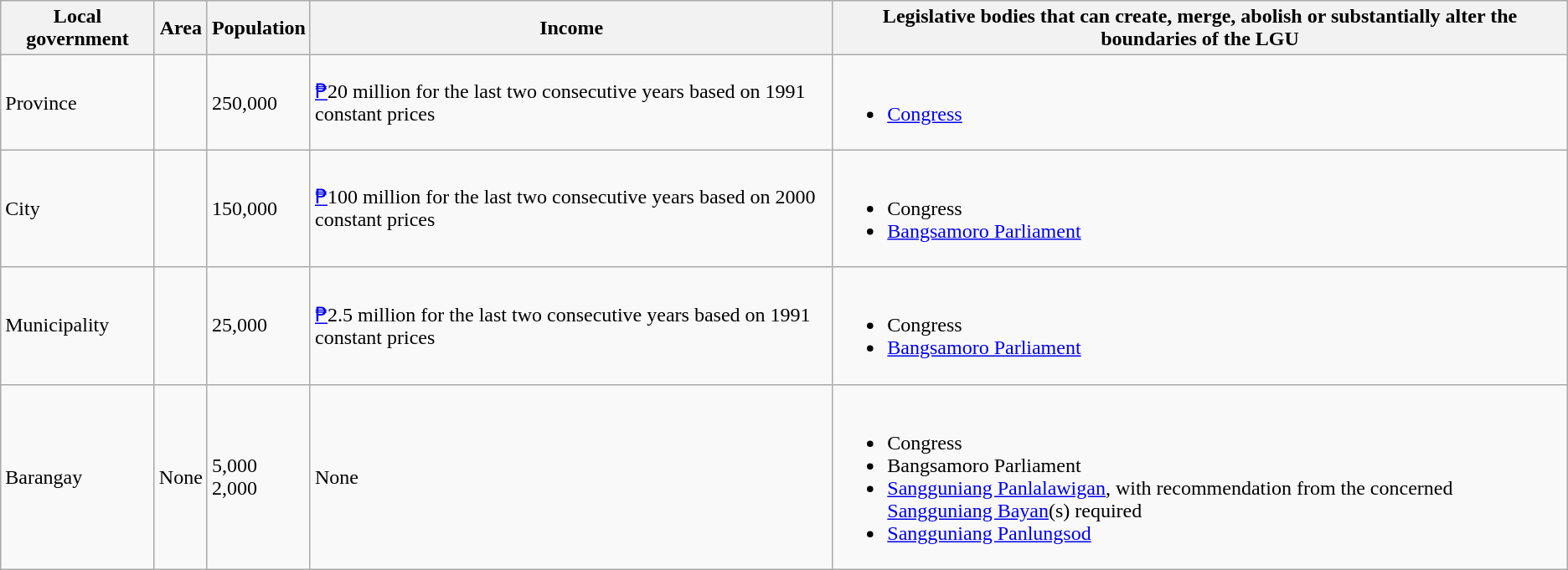<table class="wikitable">
<tr>
<th>Local government</th>
<th>Area</th>
<th>Population</th>
<th>Income</th>
<th>Legislative bodies that can create, merge, abolish or substantially alter the boundaries of the LGU</th>
</tr>
<tr>
<td>Province</td>
<td></td>
<td>250,000</td>
<td><a href='#'>₱</a>20 million for the last two consecutive years based on 1991 constant prices</td>
<td><br><ul><li><a href='#'>Congress</a></li></ul></td>
</tr>
<tr>
<td>City</td>
<td></td>
<td>150,000</td>
<td><a href='#'>₱</a>100 million for the last two consecutive years based on 2000 constant prices</td>
<td><br><ul><li>Congress</li><li><a href='#'>Bangsamoro Parliament</a></li></ul></td>
</tr>
<tr>
<td>Municipality</td>
<td></td>
<td>25,000</td>
<td><a href='#'>₱</a>2.5 million for the last two consecutive years based on 1991 constant prices</td>
<td><br><ul><li>Congress</li><li><a href='#'>Bangsamoro Parliament</a></li></ul></td>
</tr>
<tr>
<td>Barangay</td>
<td>None</td>
<td>5,000<br>2,000</td>
<td>None</td>
<td><br><ul><li>Congress</li><li>Bangsamoro Parliament</li><li><a href='#'>Sangguniang Panlalawigan</a>, with recommendation from the concerned <a href='#'>Sangguniang Bayan</a>(s) required</li><li><a href='#'>Sangguniang Panlungsod</a></li></ul></td>
</tr>
</table>
